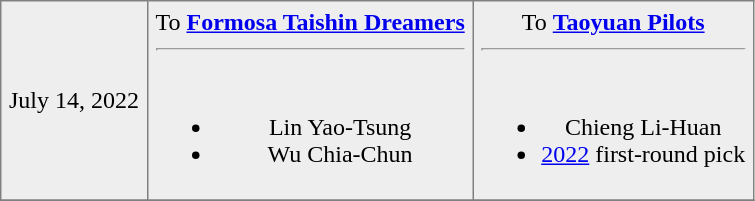<table border=1 style="border-collapse:collapse; text-align: center; bordercolor="#DFDFDF"  cellpadding="5">
<tr style="background:#eee;">
<td>July 14, 2022</td>
<td valign="top">To <strong><a href='#'>Formosa Taishin Dreamers</a></strong><hr><br><ul><li>Lin Yao-Tsung</li><li>Wu Chia-Chun</li></ul></td>
<td valign="top">To <strong><a href='#'>Taoyuan Pilots</a></strong><hr><br><ul><li>Chieng Li-Huan</li><li><a href='#'>2022</a> first-round pick</li></ul></td>
</tr>
<tr>
</tr>
</table>
